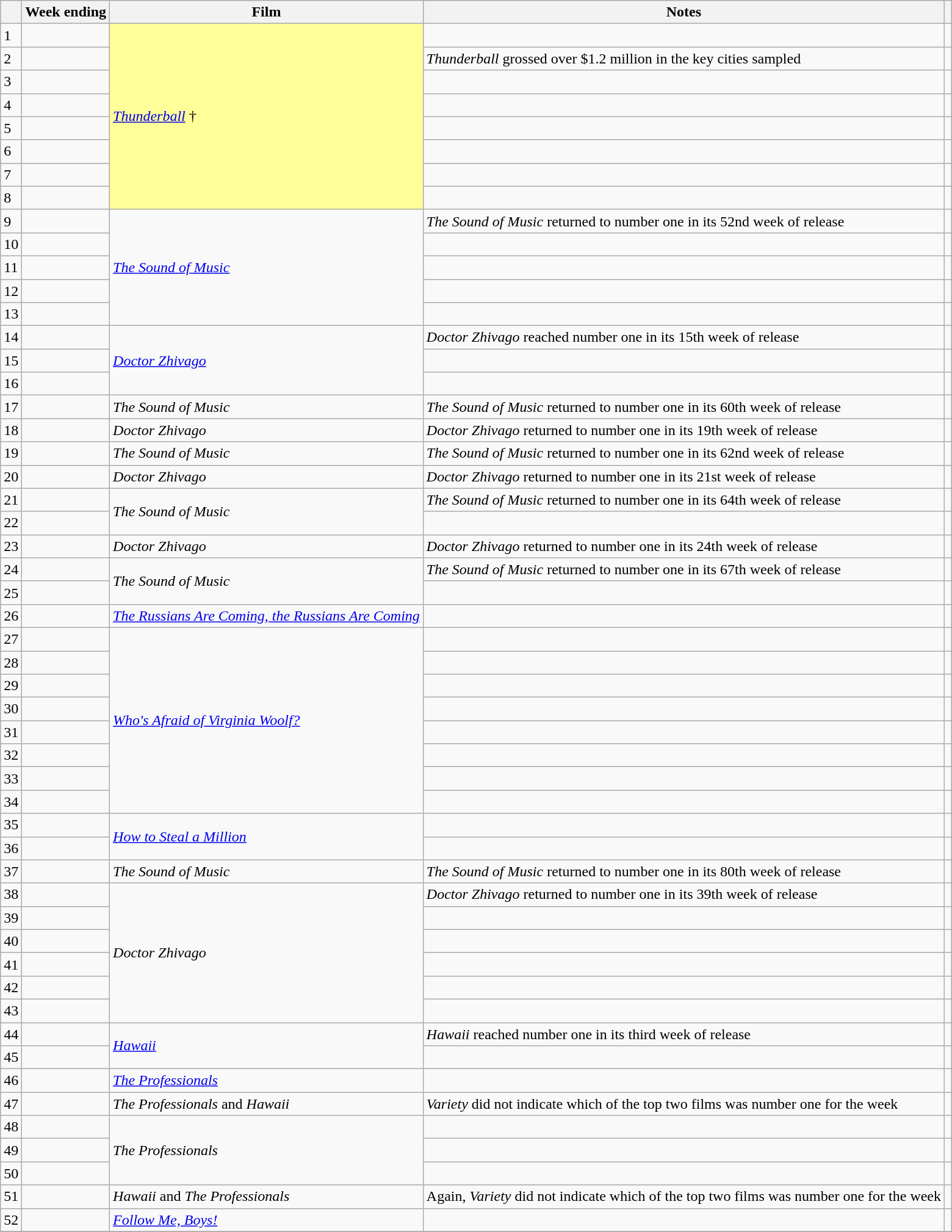<table class="wikitable sortable">
<tr>
<th></th>
<th>Week ending</th>
<th>Film</th>
<th>Notes</th>
<th class="unsortable"></th>
</tr>
<tr>
<td>1</td>
<td></td>
<td rowspan="8" style="background-color:#FFFF99"><em><a href='#'>Thunderball</a></em> †</td>
<td></td>
<td></td>
</tr>
<tr>
<td>2</td>
<td></td>
<td><em>Thunderball</em> grossed over $1.2 million in the key cities sampled</td>
<td></td>
</tr>
<tr>
<td>3</td>
<td></td>
<td></td>
<td></td>
</tr>
<tr>
<td>4</td>
<td></td>
<td></td>
<td></td>
</tr>
<tr>
<td>5</td>
<td></td>
<td></td>
<td></td>
</tr>
<tr>
<td>6</td>
<td></td>
<td></td>
<td></td>
</tr>
<tr>
<td>7</td>
<td></td>
<td></td>
<td></td>
</tr>
<tr>
<td>8</td>
<td></td>
<td></td>
<td></td>
</tr>
<tr>
<td>9</td>
<td></td>
<td rowspan="5"><em><a href='#'>The Sound of Music</a></em></td>
<td><em>The Sound of Music</em> returned to number one in its 52nd week of release</td>
<td></td>
</tr>
<tr>
<td>10</td>
<td></td>
<td></td>
<td></td>
</tr>
<tr>
<td>11</td>
<td></td>
<td></td>
<td></td>
</tr>
<tr>
<td>12</td>
<td></td>
<td></td>
<td></td>
</tr>
<tr>
<td>13</td>
<td></td>
<td></td>
<td></td>
</tr>
<tr>
<td>14</td>
<td></td>
<td rowspan="3"><em><a href='#'>Doctor Zhivago</a></em></td>
<td><em>Doctor Zhivago</em> reached number one in its 15th week of release</td>
<td></td>
</tr>
<tr>
<td>15</td>
<td></td>
<td></td>
<td></td>
</tr>
<tr>
<td>16</td>
<td></td>
<td></td>
<td></td>
</tr>
<tr>
<td>17</td>
<td></td>
<td><em>The Sound of Music</em></td>
<td><em>The Sound of Music</em> returned to number one in its 60th week of release</td>
<td></td>
</tr>
<tr>
<td>18</td>
<td></td>
<td><em>Doctor Zhivago</em></td>
<td><em>Doctor Zhivago</em> returned to number one in its 19th week of release</td>
<td></td>
</tr>
<tr>
<td>19</td>
<td></td>
<td><em>The Sound of Music</em></td>
<td><em>The Sound of Music</em> returned to number one in its 62nd week of release</td>
<td></td>
</tr>
<tr>
<td>20</td>
<td></td>
<td><em>Doctor Zhivago</em></td>
<td><em>Doctor Zhivago</em> returned to number one in its 21st week of release</td>
<td></td>
</tr>
<tr>
<td>21</td>
<td></td>
<td rowspan="2"><em>The Sound of Music</em></td>
<td><em>The Sound of Music</em> returned to number one in its 64th week of release</td>
<td></td>
</tr>
<tr>
<td>22</td>
<td></td>
<td></td>
<td></td>
</tr>
<tr>
<td>23</td>
<td></td>
<td><em>Doctor Zhivago</em></td>
<td><em>Doctor Zhivago</em> returned to number one in its 24th week of release</td>
<td></td>
</tr>
<tr>
<td>24</td>
<td></td>
<td rowspan="2"><em>The Sound of Music</em></td>
<td><em>The Sound of Music</em> returned to number one in its 67th week of release</td>
<td></td>
</tr>
<tr>
<td>25</td>
<td></td>
<td></td>
<td></td>
</tr>
<tr>
<td>26</td>
<td></td>
<td><em><a href='#'>The Russians Are Coming, the Russians Are Coming</a></em></td>
<td></td>
<td></td>
</tr>
<tr>
<td>27</td>
<td></td>
<td rowspan="8"><em><a href='#'>Who's Afraid of Virginia Woolf?</a></em></td>
<td></td>
<td></td>
</tr>
<tr>
<td>28</td>
<td></td>
<td></td>
<td></td>
</tr>
<tr>
<td>29</td>
<td></td>
<td></td>
<td></td>
</tr>
<tr>
<td>30</td>
<td></td>
<td></td>
<td></td>
</tr>
<tr>
<td>31</td>
<td></td>
<td></td>
<td></td>
</tr>
<tr>
<td>32</td>
<td></td>
<td></td>
<td></td>
</tr>
<tr>
<td>33</td>
<td></td>
<td></td>
<td></td>
</tr>
<tr>
<td>34</td>
<td></td>
<td></td>
<td></td>
</tr>
<tr>
<td>35</td>
<td></td>
<td rowspan="2"><em><a href='#'>How to Steal a Million</a></em></td>
<td></td>
<td></td>
</tr>
<tr>
<td>36</td>
<td></td>
<td></td>
<td></td>
</tr>
<tr>
<td>37</td>
<td></td>
<td><em>The Sound of Music</em></td>
<td><em>The Sound of Music</em> returned to number one in its 80th week of release</td>
<td></td>
</tr>
<tr>
<td>38</td>
<td></td>
<td rowspan="6"><em>Doctor Zhivago</em></td>
<td><em>Doctor Zhivago</em> returned to number one in its 39th week of release</td>
<td></td>
</tr>
<tr>
<td>39</td>
<td></td>
<td></td>
<td></td>
</tr>
<tr>
<td>40</td>
<td></td>
<td></td>
<td></td>
</tr>
<tr>
<td>41</td>
<td></td>
<td></td>
<td></td>
</tr>
<tr>
<td>42</td>
<td></td>
<td></td>
<td></td>
</tr>
<tr>
<td>43</td>
<td></td>
<td></td>
<td></td>
</tr>
<tr>
<td>44</td>
<td></td>
<td rowspan="2"><em><a href='#'>Hawaii</a></em></td>
<td><em>Hawaii</em> reached number one in its third week of release</td>
<td></td>
</tr>
<tr>
<td>45</td>
<td></td>
<td></td>
<td></td>
</tr>
<tr>
<td>46</td>
<td></td>
<td><em><a href='#'>The Professionals</a></em></td>
<td></td>
<td></td>
</tr>
<tr>
<td>47</td>
<td></td>
<td><em>The Professionals</em> and <em>Hawaii</em></td>
<td><em>Variety</em> did not indicate which of the top two films was number one for the week</td>
<td></td>
</tr>
<tr>
<td>48</td>
<td></td>
<td rowspan="3"><em>The Professionals</em></td>
<td></td>
<td></td>
</tr>
<tr>
<td>49</td>
<td></td>
<td></td>
<td></td>
</tr>
<tr>
<td>50</td>
<td></td>
<td></td>
<td></td>
</tr>
<tr>
<td>51</td>
<td></td>
<td><em>Hawaii</em> and <em>The Professionals</em></td>
<td>Again, <em>Variety</em> did not indicate which of the top two films was number one for the week</td>
<td></td>
</tr>
<tr>
<td>52</td>
<td></td>
<td><em><a href='#'>Follow Me, Boys!</a></em></td>
<td></td>
<td></td>
</tr>
<tr>
</tr>
</table>
